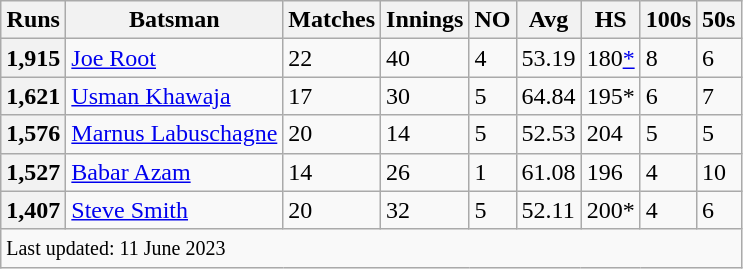<table class="wikitable sortable">
<tr>
<th>Runs</th>
<th>Batsman</th>
<th>Matches</th>
<th>Innings</th>
<th>NO</th>
<th>Avg</th>
<th>HS</th>
<th>100s</th>
<th>50s</th>
</tr>
<tr>
<th>1,915</th>
<td> <a href='#'>Joe Root</a></td>
<td>22</td>
<td>40</td>
<td>4</td>
<td>53.19</td>
<td>180<a href='#'>*</a></td>
<td>8</td>
<td>6</td>
</tr>
<tr>
<th>1,621</th>
<td> <a href='#'>Usman Khawaja</a></td>
<td>17</td>
<td>30</td>
<td>5</td>
<td>64.84</td>
<td>195*</td>
<td>6</td>
<td>7</td>
</tr>
<tr>
<th>1,576</th>
<td> <a href='#'>Marnus Labuschagne</a></td>
<td>20</td>
<td>14</td>
<td>5</td>
<td>52.53</td>
<td>204</td>
<td>5</td>
<td>5</td>
</tr>
<tr>
<th>1,527</th>
<td> <a href='#'>Babar Azam</a></td>
<td>14</td>
<td>26</td>
<td>1</td>
<td>61.08</td>
<td>196</td>
<td>4</td>
<td>10</td>
</tr>
<tr>
<th>1,407</th>
<td> <a href='#'>Steve Smith</a></td>
<td>20</td>
<td>32</td>
<td>5</td>
<td>52.11</td>
<td>200*</td>
<td>4</td>
<td>6</td>
</tr>
<tr class="sortbottom">
<td colspan="9"><small> Last updated: 11 June 2023</small></td>
</tr>
</table>
